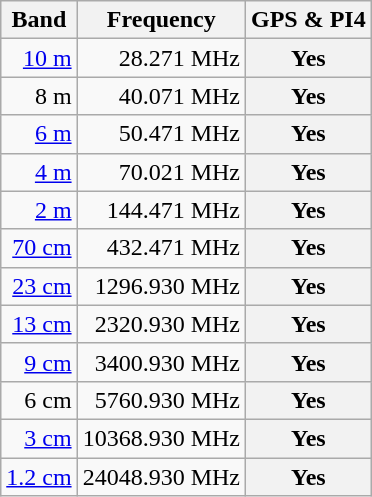<table class="wikitable" align="right">
<tr>
<th>Band</th>
<th>Frequency</th>
<th>GPS & PI4</th>
</tr>
<tr>
<td align="right"><a href='#'>10 m</a></td>
<td align="right">28.271 MHz</td>
<th aligh="center">Yes</th>
</tr>
<tr>
<td align="right">8 m</td>
<td align="right">40.071 MHz</td>
<th aligh="center">Yes</th>
</tr>
<tr>
<td align="right"><a href='#'>6 m</a></td>
<td align="right">50.471 MHz</td>
<th aligh="center">Yes</th>
</tr>
<tr>
<td align="right"><a href='#'>4 m</a></td>
<td align="right">70.021 MHz</td>
<th aligh="center">Yes</th>
</tr>
<tr>
<td align="right"><a href='#'>2 m</a></td>
<td align="right">144.471 MHz</td>
<th aligh="center">Yes</th>
</tr>
<tr>
<td align="right"><a href='#'>70 cm</a></td>
<td align="right">432.471 MHz</td>
<th aligh="center">Yes</th>
</tr>
<tr>
<td align="right"><a href='#'>23 cm</a></td>
<td align="right">1296.930 MHz</td>
<th aligh="center">Yes</th>
</tr>
<tr>
<td align="right"><a href='#'>13 cm</a></td>
<td align="right">2320.930 MHz</td>
<th aligh="center">Yes</th>
</tr>
<tr>
<td align="right"><a href='#'>9 cm</a></td>
<td align="right">3400.930 MHz</td>
<th aligh="center">Yes</th>
</tr>
<tr>
<td align="right">6 cm</td>
<td align="right">5760.930 MHz</td>
<th aligh="center">Yes</th>
</tr>
<tr>
<td align="right"><a href='#'>3 cm</a></td>
<td align="right">10368.930 MHz</td>
<th aligh="center">Yes</th>
</tr>
<tr>
<td align="right"><a href='#'>1.2 cm</a></td>
<td align="right">24048.930 MHz</td>
<th aligh="center">Yes</th>
</tr>
</table>
